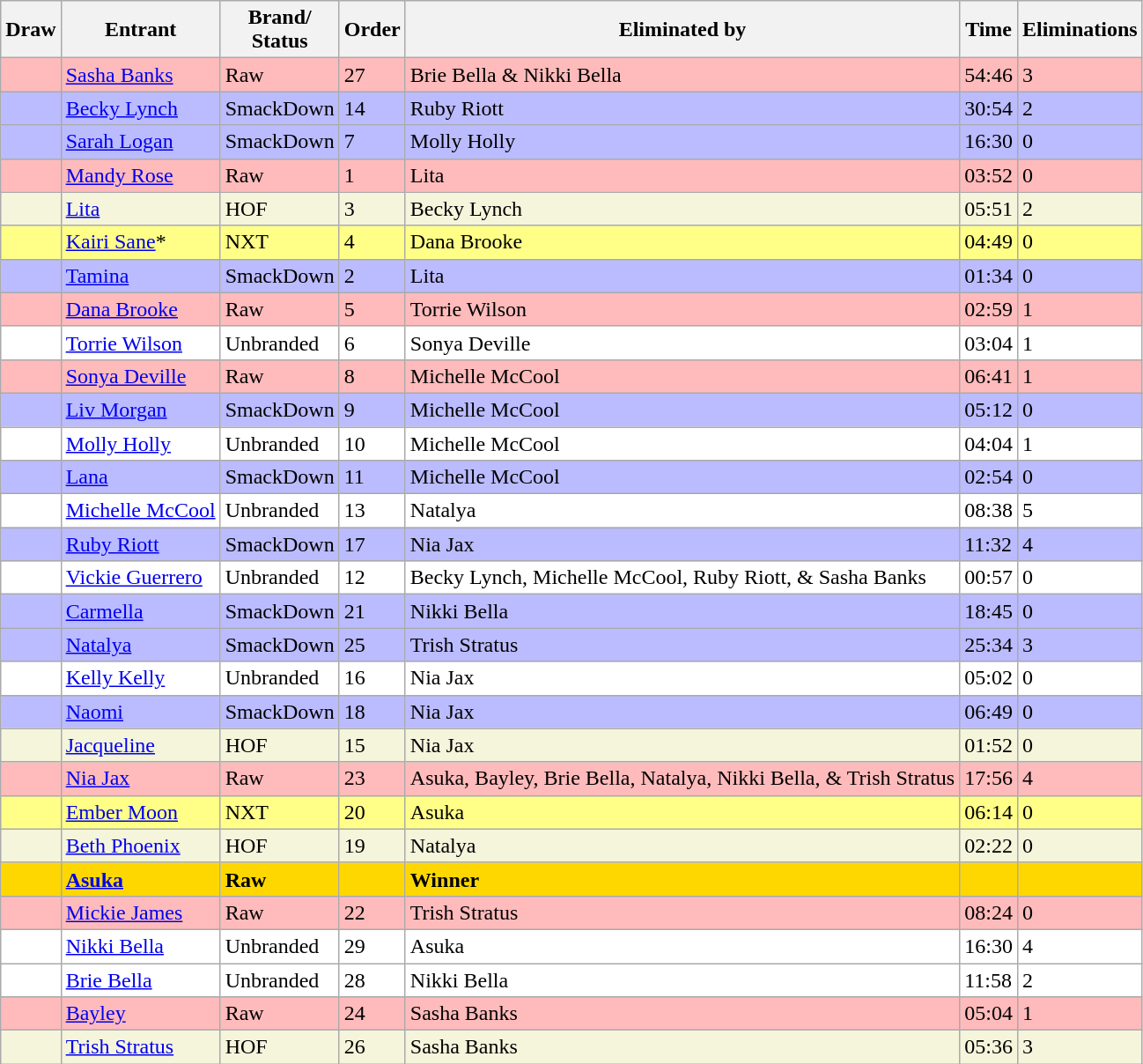<table class="wikitable sortable">
<tr>
<th>Draw</th>
<th>Entrant</th>
<th>Brand/<br>Status</th>
<th>Order</th>
<th>Eliminated by</th>
<th>Time</th>
<th>Eliminations</th>
</tr>
<tr style="background: #FBB;">
<td></td>
<td><a href='#'>Sasha Banks</a></td>
<td>Raw</td>
<td>27</td>
<td>Brie Bella & Nikki Bella</td>
<td>54:46</td>
<td>3</td>
</tr>
<tr style="background: #BBF;">
<td></td>
<td><a href='#'>Becky Lynch</a></td>
<td>SmackDown</td>
<td>14</td>
<td>Ruby Riott</td>
<td>30:54</td>
<td>2</td>
</tr>
<tr style="background: #BBF;">
<td></td>
<td><a href='#'>Sarah Logan</a></td>
<td>SmackDown</td>
<td>7</td>
<td>Molly Holly</td>
<td>16:30</td>
<td>0</td>
</tr>
<tr style="background: #FBB;">
<td></td>
<td><a href='#'>Mandy Rose</a></td>
<td>Raw</td>
<td>1</td>
<td>Lita</td>
<td>03:52</td>
<td>0</td>
</tr>
<tr style="background: Beige">
<td></td>
<td><a href='#'>Lita</a></td>
<td>HOF</td>
<td>3</td>
<td>Becky Lynch</td>
<td>05:51</td>
<td>2</td>
</tr>
<tr style="background: #FF8;">
<td></td>
<td><a href='#'>Kairi Sane</a>*</td>
<td>NXT</td>
<td>4</td>
<td>Dana Brooke</td>
<td>04:49</td>
<td>0</td>
</tr>
<tr style="background: #BBF;">
<td></td>
<td><a href='#'>Tamina</a></td>
<td>SmackDown</td>
<td>2</td>
<td>Lita</td>
<td>01:34</td>
<td>0</td>
</tr>
<tr style="background: #FBB;">
<td></td>
<td><a href='#'>Dana Brooke</a></td>
<td>Raw</td>
<td>5</td>
<td>Torrie Wilson</td>
<td>02:59</td>
<td>1</td>
</tr>
<tr style="background: #FFF;">
<td></td>
<td><a href='#'>Torrie Wilson</a></td>
<td>Unbranded</td>
<td>6</td>
<td>Sonya Deville</td>
<td>03:04</td>
<td>1</td>
</tr>
<tr style="background: #FBB;">
<td></td>
<td><a href='#'>Sonya Deville</a></td>
<td>Raw</td>
<td>8</td>
<td>Michelle McCool</td>
<td>06:41</td>
<td>1</td>
</tr>
<tr style="background: #BBF;">
<td></td>
<td><a href='#'>Liv Morgan</a></td>
<td>SmackDown</td>
<td>9</td>
<td>Michelle McCool</td>
<td>05:12</td>
<td>0</td>
</tr>
<tr style="background: #FFF;">
<td></td>
<td><a href='#'>Molly Holly</a></td>
<td>Unbranded</td>
<td>10</td>
<td>Michelle McCool</td>
<td>04:04</td>
<td>1</td>
</tr>
<tr style="background: #BBF;">
<td></td>
<td><a href='#'>Lana</a></td>
<td>SmackDown</td>
<td>11</td>
<td>Michelle McCool</td>
<td>02:54</td>
<td>0</td>
</tr>
<tr style="background: #FFF;">
<td></td>
<td><a href='#'>Michelle McCool</a></td>
<td>Unbranded</td>
<td>13</td>
<td>Natalya</td>
<td>08:38</td>
<td>5</td>
</tr>
<tr style="background: #BBF;">
<td></td>
<td><a href='#'>Ruby Riott</a></td>
<td>SmackDown</td>
<td>17</td>
<td>Nia Jax</td>
<td>11:32</td>
<td>4</td>
</tr>
<tr style="background: #FFF;">
<td></td>
<td><a href='#'>Vickie Guerrero</a></td>
<td>Unbranded</td>
<td>12</td>
<td>Becky Lynch, Michelle McCool, Ruby Riott, & Sasha Banks</td>
<td>00:57</td>
<td>0</td>
</tr>
<tr style="background: #BBF;">
<td></td>
<td><a href='#'>Carmella</a></td>
<td>SmackDown</td>
<td>21</td>
<td>Nikki Bella</td>
<td>18:45</td>
<td>0</td>
</tr>
<tr style="background: #BBF;">
<td></td>
<td><a href='#'>Natalya</a></td>
<td>SmackDown</td>
<td>25</td>
<td>Trish Stratus</td>
<td>25:34</td>
<td>3</td>
</tr>
<tr style="background: #FFF;">
<td></td>
<td><a href='#'>Kelly Kelly</a></td>
<td>Unbranded</td>
<td>16</td>
<td>Nia Jax</td>
<td>05:02</td>
<td>0</td>
</tr>
<tr style="background: #BBF;">
<td></td>
<td><a href='#'>Naomi</a></td>
<td>SmackDown</td>
<td>18</td>
<td>Nia Jax</td>
<td>06:49</td>
<td>0</td>
</tr>
<tr style="background: Beige">
<td></td>
<td><a href='#'>Jacqueline</a></td>
<td>HOF</td>
<td>15</td>
<td>Nia Jax</td>
<td>01:52</td>
<td>0</td>
</tr>
<tr style="background: #FBB;">
<td></td>
<td><a href='#'>Nia Jax</a></td>
<td>Raw</td>
<td>23</td>
<td>Asuka, Bayley, Brie Bella, Natalya, Nikki Bella, & Trish Stratus</td>
<td>17:56</td>
<td>4</td>
</tr>
<tr style="background: #FF8;">
<td></td>
<td><a href='#'>Ember Moon</a></td>
<td>NXT</td>
<td>20</td>
<td>Asuka</td>
<td>06:14</td>
<td>0</td>
</tr>
<tr style="background: Beige">
<td></td>
<td><a href='#'>Beth Phoenix</a></td>
<td>HOF</td>
<td>19</td>
<td>Natalya</td>
<td>02:22</td>
<td>0</td>
</tr>
<tr style="background: Gold;">
<td><strong></strong></td>
<td><strong><a href='#'>Asuka</a></strong></td>
<td><strong>Raw</strong></td>
<td><strong></strong></td>
<td><strong>Winner</strong></td>
<td><strong></strong></td>
<td><strong></strong></td>
</tr>
<tr style="background: #FBB;">
<td></td>
<td><a href='#'>Mickie James</a></td>
<td>Raw</td>
<td>22</td>
<td>Trish Stratus</td>
<td>08:24</td>
<td>0</td>
</tr>
<tr style="background: #FFF;">
<td></td>
<td><a href='#'>Nikki Bella</a></td>
<td>Unbranded</td>
<td>29</td>
<td>Asuka</td>
<td>16:30</td>
<td>4</td>
</tr>
<tr style="background: #FFF;">
<td></td>
<td><a href='#'>Brie Bella</a></td>
<td>Unbranded</td>
<td>28</td>
<td>Nikki Bella</td>
<td>11:58</td>
<td>2</td>
</tr>
<tr style="background: #FBB;">
<td></td>
<td><a href='#'>Bayley</a></td>
<td>Raw</td>
<td>24</td>
<td>Sasha Banks</td>
<td>05:04</td>
<td>1</td>
</tr>
<tr style="background: Beige">
<td></td>
<td><a href='#'>Trish Stratus</a></td>
<td>HOF</td>
<td>26</td>
<td>Sasha Banks</td>
<td>05:36</td>
<td>3</td>
</tr>
</table>
